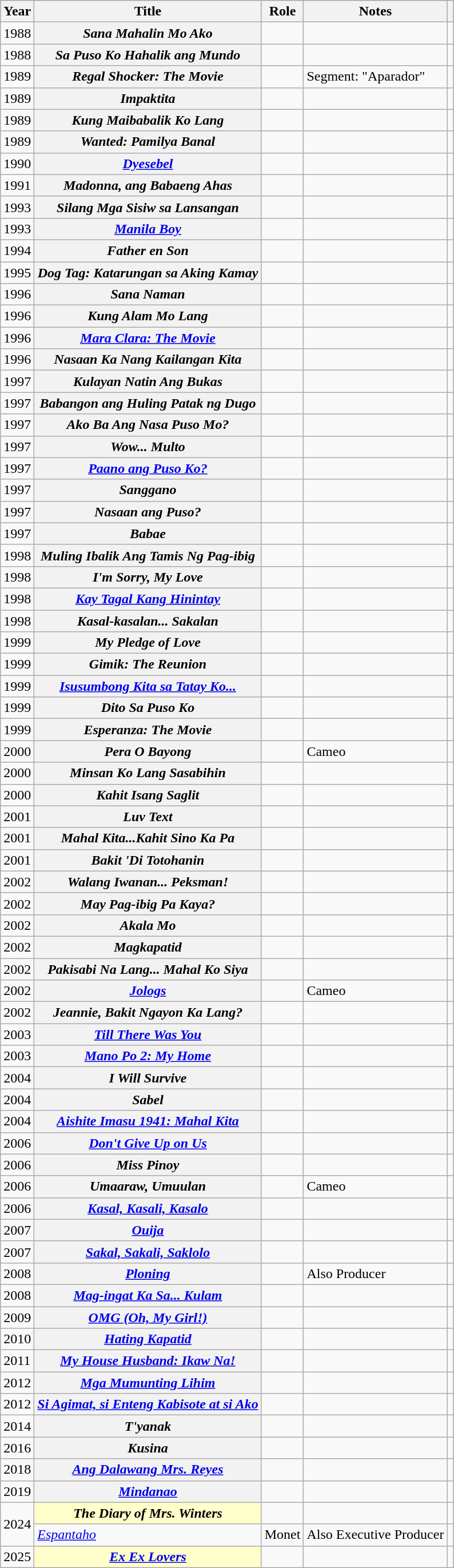<table class="wikitable sortable plainrowheaders">
<tr style="background:#ccc; text-align:center;">
<th scope="col">Year</th>
<th scope="col">Title</th>
<th scope="col">Role</th>
<th scope="col" class="unsortable">Notes</th>
<th scope="col" class="unsortable"></th>
</tr>
<tr>
<td>1988</td>
<th scope="row"><em>Sana Mahalin Mo Ako</em></th>
<td></td>
<td></td>
<td style="text-align:center;"></td>
</tr>
<tr>
<td>1988</td>
<th scope="row"><em>Sa Puso Ko Hahalik ang Mundo</em></th>
<td></td>
<td></td>
<td style="text-align:center;"></td>
</tr>
<tr>
<td>1989</td>
<th scope="row"><em>Regal Shocker: The Movie</em></th>
<td></td>
<td>Segment: "Aparador"</td>
<td style="text-align:center;"></td>
</tr>
<tr>
<td>1989</td>
<th scope="row"><em>Impaktita</em></th>
<td></td>
<td></td>
<td style="text-align:center;"></td>
</tr>
<tr>
<td>1989</td>
<th scope="row"><em>Kung Maibabalik Ko Lang</em></th>
<td></td>
<td></td>
<td style="text-align:center;"></td>
</tr>
<tr>
<td>1989</td>
<th scope="row"><em>Wanted: Pamilya Banal</em></th>
<td></td>
<td></td>
<td style="text-align:center;"></td>
</tr>
<tr>
<td>1990</td>
<th scope="row"><em><a href='#'>Dyesebel</a></em></th>
<td></td>
<td></td>
<td style="text-align:center;"></td>
</tr>
<tr>
<td>1991</td>
<th scope="row"><em>Madonna, ang Babaeng Ahas</em></th>
<td></td>
<td></td>
<td style="text-align:center;"></td>
</tr>
<tr>
<td>1993</td>
<th scope="row"><em>Silang Mga Sisiw sa Lansangan</em></th>
<td></td>
<td></td>
<td style="text-align:center;"></td>
</tr>
<tr>
<td>1993</td>
<th scope="row"><em><a href='#'>Manila Boy</a></em></th>
<td></td>
<td></td>
<td style="text-align:center;"></td>
</tr>
<tr>
<td>1994</td>
<th scope="row"><em>Father en Son</em></th>
<td></td>
<td></td>
<td style="text-align:center;"></td>
</tr>
<tr>
<td>1995</td>
<th scope="row"><em>Dog Tag: Katarungan sa Aking Kamay</em></th>
<td></td>
<td></td>
<td style="text-align:center;"></td>
</tr>
<tr>
<td>1996</td>
<th scope="row"><em>Sana Naman</em></th>
<td></td>
<td></td>
<td style="text-align:center;"></td>
</tr>
<tr>
<td>1996</td>
<th scope="row"><em>Kung Alam Mo Lang</em></th>
<td></td>
<td></td>
<td style="text-align:center;"></td>
</tr>
<tr>
<td>1996</td>
<th scope="row"><em><a href='#'>Mara Clara: The Movie</a></em></th>
<td></td>
<td></td>
<td style="text-align:center;"></td>
</tr>
<tr>
<td>1996</td>
<th scope="row"><em>Nasaan Ka Nang Kailangan Kita</em></th>
<td></td>
<td></td>
<td style="text-align:center;"></td>
</tr>
<tr>
<td>1997</td>
<th scope="row"><em>Kulayan Natin Ang Bukas</em></th>
<td></td>
<td></td>
<td style="text-align:center;"></td>
</tr>
<tr>
<td>1997</td>
<th scope="row"><em>Babangon ang Huling Patak ng Dugo</em></th>
<td></td>
<td></td>
<td style="text-align:center;"></td>
</tr>
<tr>
<td>1997</td>
<th scope="row"><em>Ako Ba Ang Nasa Puso Mo?</em></th>
<td></td>
<td></td>
<td style="text-align:center;"></td>
</tr>
<tr>
<td>1997</td>
<th scope="row"><em>Wow... Multo</em></th>
<td></td>
<td></td>
<td style="text-align:center;"></td>
</tr>
<tr>
<td>1997</td>
<th scope="row"><em><a href='#'>Paano ang Puso Ko?</a></em></th>
<td></td>
<td></td>
<td style="text-align:center;"></td>
</tr>
<tr>
<td>1997</td>
<th scope="row"><em>Sanggano</em></th>
<td></td>
<td></td>
<td style="text-align:center;"></td>
</tr>
<tr>
<td>1997</td>
<th scope="row"><em>Nasaan ang Puso?</em></th>
<td></td>
<td></td>
<td style="text-align:center;"></td>
</tr>
<tr>
<td>1997</td>
<th scope="row"><em>Babae</em></th>
<td></td>
<td></td>
<td style="text-align:center;"></td>
</tr>
<tr>
<td>1998</td>
<th scope="row"><em>Muling Ibalik Ang Tamis Ng Pag-ibig</em></th>
<td></td>
<td></td>
<td style="text-align:center;"></td>
</tr>
<tr>
<td>1998</td>
<th scope="row"><em>I'm Sorry, My Love</em></th>
<td></td>
<td></td>
<td style="text-align:center;"></td>
</tr>
<tr>
<td>1998</td>
<th scope="row"><em><a href='#'>Kay Tagal Kang Hinintay</a></em></th>
<td></td>
<td></td>
<td style="text-align:center;"></td>
</tr>
<tr>
<td>1998</td>
<th scope="row"><em>Kasal-kasalan... Sakalan</em></th>
<td></td>
<td></td>
<td style="text-align:center;"></td>
</tr>
<tr>
<td>1999</td>
<th scope="row"><em>My Pledge of Love</em></th>
<td></td>
<td></td>
<td style="text-align:center;"></td>
</tr>
<tr>
<td>1999</td>
<th scope="row"><em>Gimik: The Reunion</em></th>
<td></td>
<td></td>
<td style="text-align:center;"></td>
</tr>
<tr>
<td>1999</td>
<th scope="row"><em><a href='#'>Isusumbong Kita sa Tatay Ko...</a></em></th>
<td></td>
<td></td>
<td style="text-align:center;"></td>
</tr>
<tr>
<td>1999</td>
<th scope="row"><em>Dito Sa Puso Ko</em></th>
<td></td>
<td></td>
<td style="text-align:center;"></td>
</tr>
<tr>
<td>1999</td>
<th scope="row"><em>Esperanza: The Movie</em></th>
<td></td>
<td></td>
<td style="text-align:center;"></td>
</tr>
<tr>
<td>2000</td>
<th scope="row"><em>Pera O Bayong</em></th>
<td></td>
<td>Cameo</td>
<td style="text-align:center;"></td>
</tr>
<tr>
<td>2000</td>
<th scope="row"><em>Minsan Ko Lang Sasabihin</em></th>
<td></td>
<td></td>
<td style="text-align:center;"></td>
</tr>
<tr>
<td>2000</td>
<th scope="row"><em>Kahit Isang Saglit</em></th>
<td></td>
<td></td>
<td style="text-align:center;"></td>
</tr>
<tr>
<td>2001</td>
<th scope="row"><em>Luv Text</em></th>
<td></td>
<td></td>
<td style="text-align:center;"></td>
</tr>
<tr>
<td>2001</td>
<th scope="row"><em>Mahal Kita...Kahit Sino Ka Pa</em></th>
<td></td>
<td></td>
<td style="text-align:center;"></td>
</tr>
<tr>
<td>2001</td>
<th scope="row"><em>Bakit 'Di Totohanin</em></th>
<td></td>
<td></td>
<td style="text-align:center;"></td>
</tr>
<tr>
<td>2002</td>
<th scope="row"><em>Walang Iwanan... Peksman!</em></th>
<td></td>
<td></td>
<td style="text-align:center;"></td>
</tr>
<tr>
<td>2002</td>
<th scope="row"><em>May Pag-ibig Pa Kaya?</em></th>
<td></td>
<td></td>
<td style="text-align:center;"></td>
</tr>
<tr>
<td>2002</td>
<th scope="row"><em>Akala Mo</em></th>
<td></td>
<td></td>
<td style="text-align:center;"></td>
</tr>
<tr>
<td>2002</td>
<th scope="row"><em>Magkapatid</em></th>
<td></td>
<td></td>
<td style="text-align:center;"></td>
</tr>
<tr>
<td>2002</td>
<th scope="row"><em>Pakisabi Na Lang... Mahal Ko Siya</em></th>
<td></td>
<td></td>
<td style="text-align:center;"></td>
</tr>
<tr>
<td>2002</td>
<th scope="row"><em><a href='#'>Jologs</a></em></th>
<td></td>
<td>Cameo</td>
<td style="text-align:center;"></td>
</tr>
<tr>
<td>2002</td>
<th scope="row"><em>Jeannie, Bakit Ngayon Ka Lang?</em></th>
<td></td>
<td></td>
<td style="text-align:center;"></td>
</tr>
<tr>
<td>2003</td>
<th scope="row"><em><a href='#'>Till There Was You</a></em></th>
<td></td>
<td></td>
<td style="text-align:center;"></td>
</tr>
<tr>
<td>2003</td>
<th scope="row"><em><a href='#'>Mano Po 2: My Home</a></em></th>
<td></td>
<td></td>
<td style="text-align:center;"></td>
</tr>
<tr>
<td>2004</td>
<th scope="row"><em>I Will Survive</em></th>
<td></td>
<td></td>
<td style="text-align:center;"></td>
</tr>
<tr>
<td>2004</td>
<th scope="row"><em>Sabel</em></th>
<td></td>
<td></td>
<td style="text-align:center;"></td>
</tr>
<tr>
<td>2004</td>
<th scope="row"><em><a href='#'>Aishite Imasu 1941: Mahal Kita</a></em></th>
<td></td>
<td></td>
<td style="text-align:center;"></td>
</tr>
<tr>
<td>2006</td>
<th scope="row"><em><a href='#'>Don't Give Up on Us</a></em></th>
<td></td>
<td></td>
<td style="text-align:center;"></td>
</tr>
<tr>
<td>2006</td>
<th scope="row"><em>Miss Pinoy</em></th>
<td></td>
<td></td>
<td style="text-align:center;"></td>
</tr>
<tr>
<td>2006</td>
<th scope="row"><em>Umaaraw, Umuulan</em></th>
<td></td>
<td>Cameo</td>
<td style="text-align:center;"></td>
</tr>
<tr>
<td>2006</td>
<th scope="row"><em><a href='#'>Kasal, Kasali, Kasalo</a></em></th>
<td></td>
<td></td>
<td style="text-align:center;"></td>
</tr>
<tr>
<td>2007</td>
<th scope="row"><em><a href='#'>Ouija</a></em></th>
<td></td>
<td></td>
<td style="text-align:center;"></td>
</tr>
<tr>
<td>2007</td>
<th scope="row"><em><a href='#'>Sakal, Sakali, Saklolo</a></em></th>
<td></td>
<td></td>
<td style="text-align:center;"></td>
</tr>
<tr>
<td>2008</td>
<th scope="row"><em><a href='#'>Ploning</a></em></th>
<td></td>
<td>Also Producer</td>
<td style="text-align:center;"></td>
</tr>
<tr>
<td>2008</td>
<th scope="row"><em><a href='#'>Mag-ingat Ka Sa... Kulam</a></em></th>
<td></td>
<td></td>
<td style="text-align:center;"></td>
</tr>
<tr>
<td>2009</td>
<th scope="row"><em><a href='#'>OMG (Oh, My Girl!)</a></em></th>
<td></td>
<td></td>
<td style="text-align:center;"></td>
</tr>
<tr>
<td>2010</td>
<th scope="row"><em><a href='#'>Hating Kapatid</a></em></th>
<td></td>
<td></td>
<td style="text-align:center;"></td>
</tr>
<tr>
<td>2011</td>
<th scope="row"><em><a href='#'>My House Husband: Ikaw Na!</a></em></th>
<td></td>
<td></td>
<td style="text-align:center;"></td>
</tr>
<tr>
<td>2012</td>
<th scope="row"><em><a href='#'>Mga Mumunting Lihim</a></em></th>
<td></td>
<td></td>
<td style="text-align:center;"></td>
</tr>
<tr>
<td>2012</td>
<th scope="row"><em><a href='#'>Si Agimat, si Enteng Kabisote at si Ako</a></em></th>
<td></td>
<td></td>
<td style="text-align:center;"></td>
</tr>
<tr>
<td>2014</td>
<th scope="row"><em>T'yanak</em></th>
<td></td>
<td></td>
<td style="text-align:center;"></td>
</tr>
<tr>
<td>2016</td>
<th scope="row"><em>Kusina</em></th>
<td></td>
<td></td>
<td style="text-align:center;"></td>
</tr>
<tr>
<td>2018</td>
<th scope="row"><em><a href='#'>Ang Dalawang Mrs. Reyes</a></em></th>
<td></td>
<td></td>
<td style="text-align:center;"></td>
</tr>
<tr>
<td>2019</td>
<th scope="row"><em><a href='#'>Mindanao</a></em></th>
<td></td>
<td></td>
<td style="text-align:center;"></td>
</tr>
<tr>
<td rowspan="2">2024</td>
<th scope="row" style="background:#FFFFCC;"><em>The Diary of Mrs. Winters</em> </th>
<td></td>
<td></td>
<td style="text-align:center;"></td>
</tr>
<tr>
<td><em><a href='#'>Espantaho</a></em></td>
<td>Monet</td>
<td>Also Executive Producer</td>
<td style="text-align:center;"></td>
</tr>
<tr>
<td>2025</td>
<th scope="row" style="background:#FFFFCC;"><em><a href='#'>Ex Ex Lovers</a></em></th>
<td></td>
<td></td>
<td style="text-align:center;"></td>
</tr>
</table>
